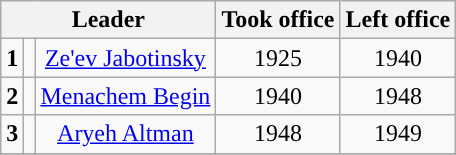<table class="wikitable" style="text-align: center;">
<tr>
<th colspan="3">Leader</th>
<th>Took office</th>
<th>Left office</th>
</tr>
<tr>
<td style="background: "><strong>1</strong></td>
<td></td>
<td><a href='#'>Ze'ev Jabotinsky</a></td>
<td>1925</td>
<td>1940</td>
</tr>
<tr>
<td style="background: "><strong>2</strong></td>
<td></td>
<td><a href='#'>Menachem Begin</a></td>
<td>1940</td>
<td>1948</td>
</tr>
<tr>
<td style="background: "><strong>3</strong></td>
<td></td>
<td><a href='#'>Aryeh Altman</a></td>
<td>1948</td>
<td>1949</td>
</tr>
<tr>
</tr>
</table>
